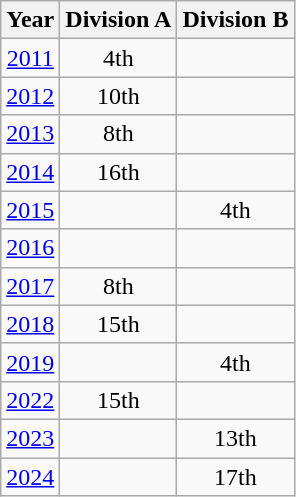<table class="wikitable" style="text-align:center">
<tr>
<th>Year</th>
<th>Division A</th>
<th>Division B</th>
</tr>
<tr>
<td><a href='#'>2011</a></td>
<td>4th</td>
<td></td>
</tr>
<tr>
<td><a href='#'>2012</a></td>
<td>10th</td>
<td></td>
</tr>
<tr>
<td><a href='#'>2013</a></td>
<td>8th</td>
<td></td>
</tr>
<tr>
<td><a href='#'>2014</a></td>
<td>16th</td>
<td></td>
</tr>
<tr>
<td><a href='#'>2015</a></td>
<td></td>
<td>4th</td>
</tr>
<tr>
<td><a href='#'>2016</a></td>
<td></td>
<td></td>
</tr>
<tr>
<td><a href='#'>2017</a></td>
<td>8th</td>
<td></td>
</tr>
<tr>
<td><a href='#'>2018</a></td>
<td>15th</td>
<td></td>
</tr>
<tr>
<td><a href='#'>2019</a></td>
<td></td>
<td>4th</td>
</tr>
<tr>
<td><a href='#'>2022</a></td>
<td>15th</td>
<td></td>
</tr>
<tr>
<td><a href='#'>2023</a></td>
<td></td>
<td>13th</td>
</tr>
<tr>
<td><a href='#'>2024</a></td>
<td></td>
<td>17th</td>
</tr>
</table>
